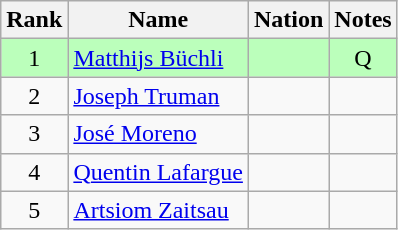<table class="wikitable sortable" style="text-align:center">
<tr>
<th>Rank</th>
<th>Name</th>
<th>Nation</th>
<th>Notes</th>
</tr>
<tr bgcolor=bbffbb>
<td>1</td>
<td align=left><a href='#'>Matthijs Büchli</a></td>
<td align=left></td>
<td>Q</td>
</tr>
<tr>
<td>2</td>
<td align=left><a href='#'>Joseph Truman</a></td>
<td align=left></td>
<td></td>
</tr>
<tr>
<td>3</td>
<td align=left><a href='#'>José Moreno</a></td>
<td align=left></td>
<td></td>
</tr>
<tr>
<td>4</td>
<td align=left><a href='#'>Quentin Lafargue</a></td>
<td align=left></td>
<td></td>
</tr>
<tr>
<td>5</td>
<td align=left><a href='#'>Artsiom Zaitsau</a></td>
<td align=left></td>
<td></td>
</tr>
</table>
